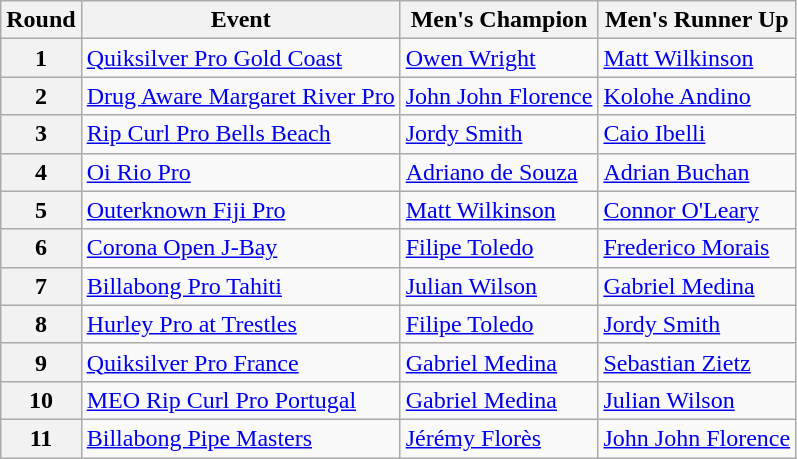<table class="wikitable">
<tr>
<th>Round</th>
<th>Event</th>
<th>Men's Champion</th>
<th>Men's Runner Up</th>
</tr>
<tr>
<th>1</th>
<td> <a href='#'> Quiksilver Pro Gold Coast</a></td>
<td> <a href='#'>Owen Wright</a></td>
<td> <a href='#'>Matt Wilkinson</a></td>
</tr>
<tr>
<th>2</th>
<td> <a href='#'>Drug Aware Margaret River Pro</a></td>
<td> <a href='#'>John John Florence</a></td>
<td> <a href='#'>Kolohe Andino</a></td>
</tr>
<tr>
<th>3</th>
<td> <a href='#'>Rip Curl Pro Bells Beach</a></td>
<td> <a href='#'>Jordy Smith</a></td>
<td> <a href='#'>Caio Ibelli</a></td>
</tr>
<tr>
<th>4</th>
<td> <a href='#'>Oi Rio Pro</a></td>
<td> <a href='#'>Adriano de Souza</a></td>
<td> <a href='#'>Adrian Buchan</a></td>
</tr>
<tr>
<th>5</th>
<td> <a href='#'>Outerknown Fiji Pro</a></td>
<td> <a href='#'>Matt Wilkinson</a></td>
<td> <a href='#'>Connor O'Leary</a></td>
</tr>
<tr>
<th>6</th>
<td> <a href='#'>Corona Open J-Bay</a></td>
<td> <a href='#'>Filipe Toledo</a></td>
<td> <a href='#'>Frederico Morais</a></td>
</tr>
<tr>
<th>7</th>
<td> <a href='#'>Billabong Pro Tahiti</a></td>
<td> <a href='#'>Julian Wilson</a></td>
<td> <a href='#'>Gabriel Medina</a></td>
</tr>
<tr>
<th>8</th>
<td><a href='#'>Hurley Pro at Trestles</a></td>
<td> <a href='#'>Filipe Toledo</a></td>
<td> <a href='#'>Jordy Smith</a></td>
</tr>
<tr>
<th>9</th>
<td> <a href='#'>Quiksilver Pro France</a></td>
<td> <a href='#'>Gabriel Medina</a></td>
<td> <a href='#'>Sebastian Zietz</a></td>
</tr>
<tr>
<th>10</th>
<td> <a href='#'>MEO Rip Curl Pro Portugal</a></td>
<td> <a href='#'>Gabriel Medina</a></td>
<td> <a href='#'>Julian Wilson</a></td>
</tr>
<tr>
<th>11</th>
<td> <a href='#'>Billabong Pipe Masters</a></td>
<td> <a href='#'>Jérémy Florès</a></td>
<td> <a href='#'>John John Florence</a></td>
</tr>
</table>
